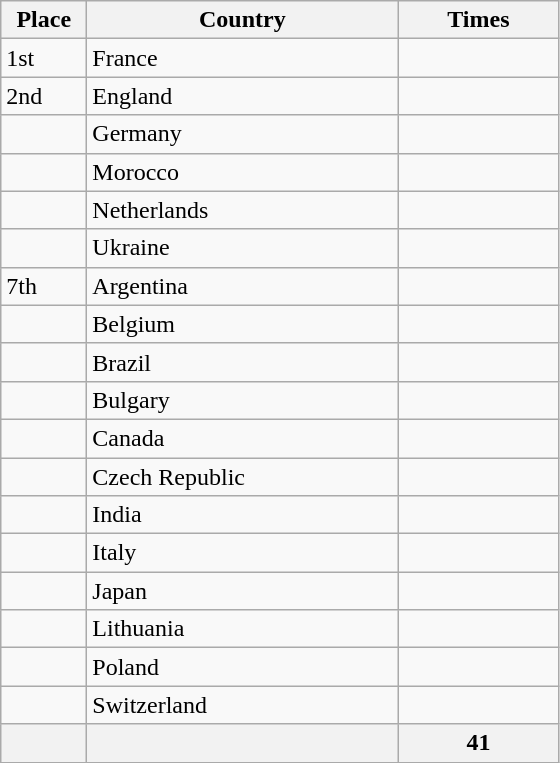<table class="wikitable">
<tr>
<th width="50">Place</th>
<th width="200">Country</th>
<th width="100">Times</th>
</tr>
<tr>
<td>1st</td>
<td> France</td>
<td></td>
</tr>
<tr>
<td>2nd</td>
<td> England</td>
<td></td>
</tr>
<tr>
<td></td>
<td> Germany</td>
<td></td>
</tr>
<tr>
<td></td>
<td> Morocco</td>
<td></td>
</tr>
<tr>
<td></td>
<td> Netherlands</td>
<td></td>
</tr>
<tr>
<td></td>
<td> Ukraine</td>
<td></td>
</tr>
<tr>
<td>7th</td>
<td> Argentina</td>
<td></td>
</tr>
<tr>
<td></td>
<td> Belgium</td>
<td></td>
</tr>
<tr>
<td></td>
<td> Brazil</td>
<td></td>
</tr>
<tr>
<td></td>
<td> Bulgary</td>
<td></td>
</tr>
<tr>
<td></td>
<td> Canada</td>
<td></td>
</tr>
<tr>
<td></td>
<td> Czech Republic</td>
<td></td>
</tr>
<tr>
<td></td>
<td> India</td>
<td></td>
</tr>
<tr>
<td></td>
<td> Italy</td>
<td></td>
</tr>
<tr>
<td></td>
<td> Japan</td>
<td></td>
</tr>
<tr>
<td></td>
<td> Lithuania</td>
<td></td>
</tr>
<tr>
<td></td>
<td> Poland</td>
<td></td>
</tr>
<tr>
<td></td>
<td> Switzerland</td>
<td></td>
</tr>
<tr>
<th></th>
<th></th>
<th>41</th>
</tr>
</table>
